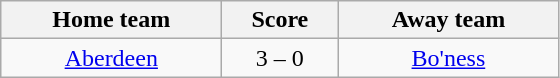<table class="wikitable" style="text-align: center">
<tr>
<th width=140>Home team</th>
<th width=70>Score</th>
<th width=140>Away team</th>
</tr>
<tr>
<td><a href='#'>Aberdeen</a></td>
<td>3 – 0</td>
<td><a href='#'>Bo'ness</a></td>
</tr>
</table>
